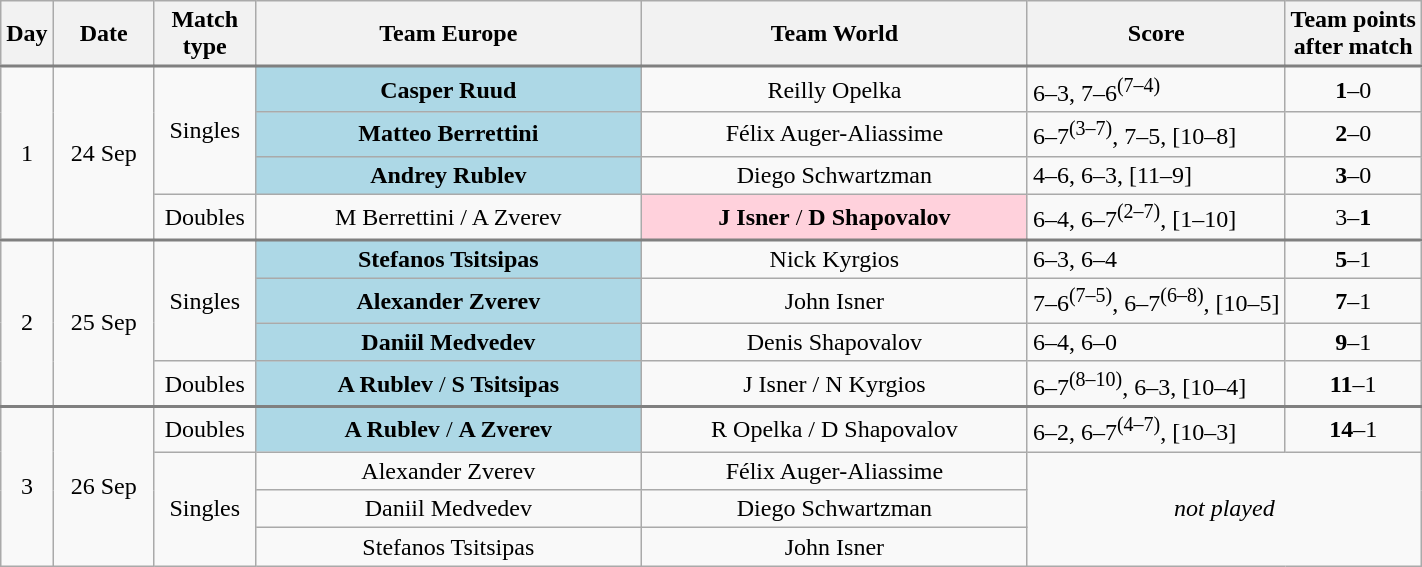<table class="wikitable nowrap" style="text-align: center">
<tr>
<th>Day</th>
<th width=60>Date</th>
<th width=60>Match <br> type</th>
<th width=250> Team Europe</th>
<th width=250> Team World</th>
<th>Score</th>
<th>Team points <br>after match</th>
</tr>
<tr style="border-top:2px solid gray;">
<td rowspan=4>1</td>
<td rowspan=4>24 Sep</td>
<td rowspan=3>Singles</td>
<td bgcolor=lightblue> <strong>Casper Ruud</strong></td>
<td> Reilly Opelka</td>
<td align=left>6–3, 7–6<sup>(7–4)</sup></td>
<td><strong>1</strong>–0</td>
</tr>
<tr>
<td bgcolor=lightblue> <strong>Matteo Berrettini</strong></td>
<td> Félix Auger-Aliassime</td>
<td align=left>6–7<sup>(3–7)</sup>, 7–5, [10–8]</td>
<td><strong>2</strong>–0</td>
</tr>
<tr>
<td bgcolor=lightblue> <strong>Andrey Rublev</strong></td>
<td> Diego Schwartzman</td>
<td align=left>4–6, 6–3, [11–9]</td>
<td><strong>3</strong>–0</td>
</tr>
<tr>
<td>Doubles</td>
<td> M Berrettini /  A Zverev</td>
<td bgcolor="ffd1dc"> <strong>J Isner</strong> /  <strong>D Shapovalov</strong></td>
<td align=left>6–4, 6–7<sup>(2–7)</sup>, [1–10]</td>
<td>3–<strong>1</strong></td>
</tr>
<tr style="border-top:2px solid gray;">
<td rowspan=4>2</td>
<td rowspan=4>25 Sep</td>
<td rowspan=3>Singles</td>
<td bgcolor=lightblue> <strong>Stefanos Tsitsipas</strong></td>
<td> Nick Kyrgios</td>
<td align=left>6–3, 6–4</td>
<td><strong>5</strong>–1</td>
</tr>
<tr>
<td bgcolor=lightblue><strong> Alexander Zverev</strong></td>
<td> John Isner</td>
<td align=left>7–6<sup>(7–5)</sup>, 6–7<sup>(6–8)</sup>, [10–5]</td>
<td><strong>7</strong>–1</td>
</tr>
<tr>
<td bgcolor=lightblue> <strong>Daniil Medvedev</strong></td>
<td> Denis Shapovalov</td>
<td align=left>6–4, 6–0</td>
<td><strong>9</strong>–1</td>
</tr>
<tr>
<td>Doubles</td>
<td bgcolor=lightblue><strong> A Rublev</strong> / <strong> S Tsitsipas</strong></td>
<td> J Isner /  N Kyrgios</td>
<td align=left>6–7<sup>(8–10)</sup>, 6–3, [10–4]</td>
<td><strong>11</strong>–1</td>
</tr>
<tr style="border-top:2px solid gray;">
<td rowspan=4>3</td>
<td rowspan=4>26 Sep</td>
<td>Doubles</td>
<td bgcolor=lightblue><strong> A Rublev</strong> / <strong> A Zverev</strong></td>
<td> R Opelka /  D Shapovalov</td>
<td align=left>6–2, 6–7<sup>(4–7)</sup>, [10–3]</td>
<td><strong>14</strong>–1</td>
</tr>
<tr>
<td rowspan=3>Singles</td>
<td> Alexander Zverev</td>
<td> Félix Auger-Aliassime</td>
<td rowspan=3 colspan=2><em>not played</em></td>
</tr>
<tr>
<td> Daniil Medvedev</td>
<td> Diego Schwartzman</td>
</tr>
<tr>
<td> Stefanos Tsitsipas</td>
<td> John Isner</td>
</tr>
</table>
